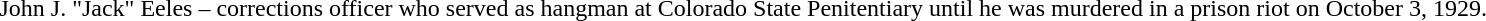<table>
<tr>
<td>John J. "Jack" Eeles – corrections officer who served as hangman at Colorado State Penitentiary until he was murdered in a prison riot on October 3, 1929.</td>
</tr>
</table>
